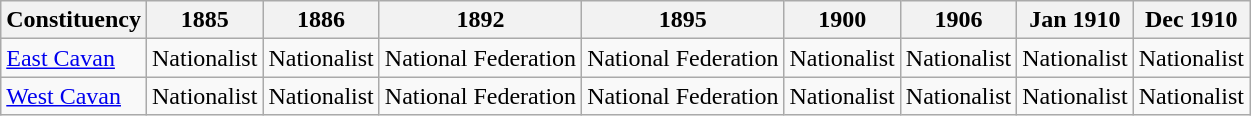<table class="wikitable sortable">
<tr>
<th>Constituency</th>
<th>1885</th>
<th>1886</th>
<th>1892</th>
<th>1895</th>
<th>1900</th>
<th>1906</th>
<th>Jan 1910</th>
<th>Dec 1910</th>
</tr>
<tr>
<td><a href='#'>East Cavan</a></td>
<td bgcolor=>Nationalist</td>
<td bgcolor=>Nationalist</td>
<td bgcolor=>National Federation</td>
<td bgcolor=>National Federation</td>
<td bgcolor=>Nationalist</td>
<td bgcolor=>Nationalist</td>
<td bgcolor=>Nationalist</td>
<td bgcolor=>Nationalist</td>
</tr>
<tr>
<td><a href='#'>West Cavan</a></td>
<td bgcolor=>Nationalist</td>
<td bgcolor=>Nationalist</td>
<td bgcolor=>National Federation</td>
<td bgcolor=>National Federation</td>
<td bgcolor=>Nationalist</td>
<td bgcolor=>Nationalist</td>
<td bgcolor=>Nationalist</td>
<td bgcolor=>Nationalist</td>
</tr>
</table>
